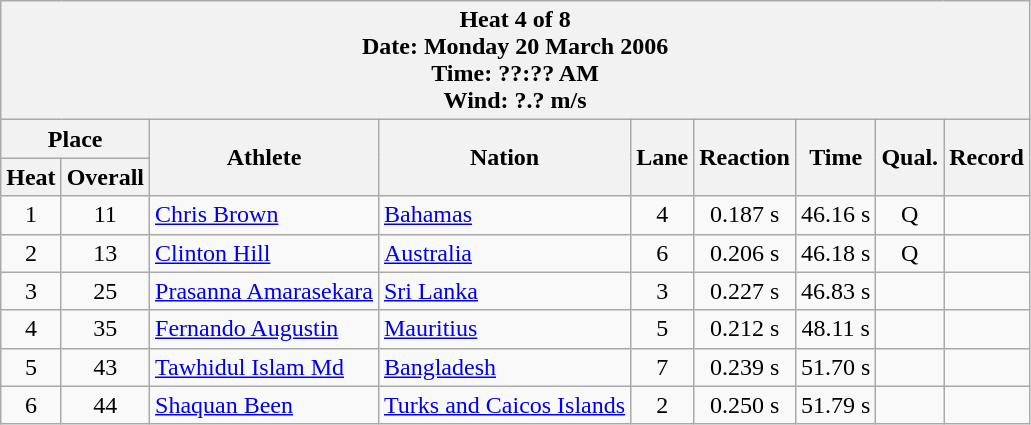<table class="wikitable">
<tr>
<th colspan=9>Heat 4 of 8 <br> Date: Monday 20 March 2006 <br> Time: ??:?? AM <br> Wind: ?.? m/s</th>
</tr>
<tr>
<th colspan=2>Place</th>
<th rowspan=2>Athlete</th>
<th rowspan=2>Nation</th>
<th rowspan=2>Lane</th>
<th rowspan=2>Reaction</th>
<th rowspan=2>Time</th>
<th rowspan=2>Qual.</th>
<th rowspan=2>Record</th>
</tr>
<tr>
<th>Heat</th>
<th>Overall</th>
</tr>
<tr>
<td align="center">1</td>
<td align="center">11</td>
<td align="left"><a href='#'>Chris Brown</a></td>
<td align="left"> <a href='#'>Bahamas</a></td>
<td align="center">4</td>
<td align="center">0.187 s</td>
<td align="center">46.16 s</td>
<td align="center">Q</td>
<td align="center"></td>
</tr>
<tr>
<td align="center">2</td>
<td align="center">13</td>
<td align="left"><a href='#'>Clinton Hill</a></td>
<td align="left"> <a href='#'>Australia</a></td>
<td align="center">6</td>
<td align="center">0.206 s</td>
<td align="center">46.18 s</td>
<td align="center">Q</td>
<td align="center"></td>
</tr>
<tr>
<td align="center">3</td>
<td align="center">25</td>
<td align="left"><a href='#'>Prasanna Amarasekara</a></td>
<td align="left"> <a href='#'>Sri Lanka</a></td>
<td align="center">3</td>
<td align="center">0.227 s</td>
<td align="center">46.83 s</td>
<td align="center"></td>
<td align="center"></td>
</tr>
<tr>
<td align="center">4</td>
<td align="center">35</td>
<td align="left"><a href='#'>Fernando Augustin</a></td>
<td align="left"> <a href='#'>Mauritius</a></td>
<td align="center">5</td>
<td align="center">0.212 s</td>
<td align="center">48.11 s</td>
<td align="center"></td>
<td align="center"></td>
</tr>
<tr>
<td align="center">5</td>
<td align="center">43</td>
<td align="left"><a href='#'>Tawhidul Islam Md</a></td>
<td align="left"> <a href='#'>Bangladesh</a></td>
<td align="center">7</td>
<td align="center">0.239 s</td>
<td align="center">51.70 s</td>
<td align="center"></td>
<td align="center"></td>
</tr>
<tr>
<td align="center">6</td>
<td align="center">44</td>
<td align="left"><a href='#'>Shaquan Been</a></td>
<td align="left"> <a href='#'>Turks and Caicos Islands</a></td>
<td align="center">2</td>
<td align="center">0.250 s</td>
<td align="center">51.79 s</td>
<td align="center"></td>
<td align="center"></td>
</tr>
</table>
